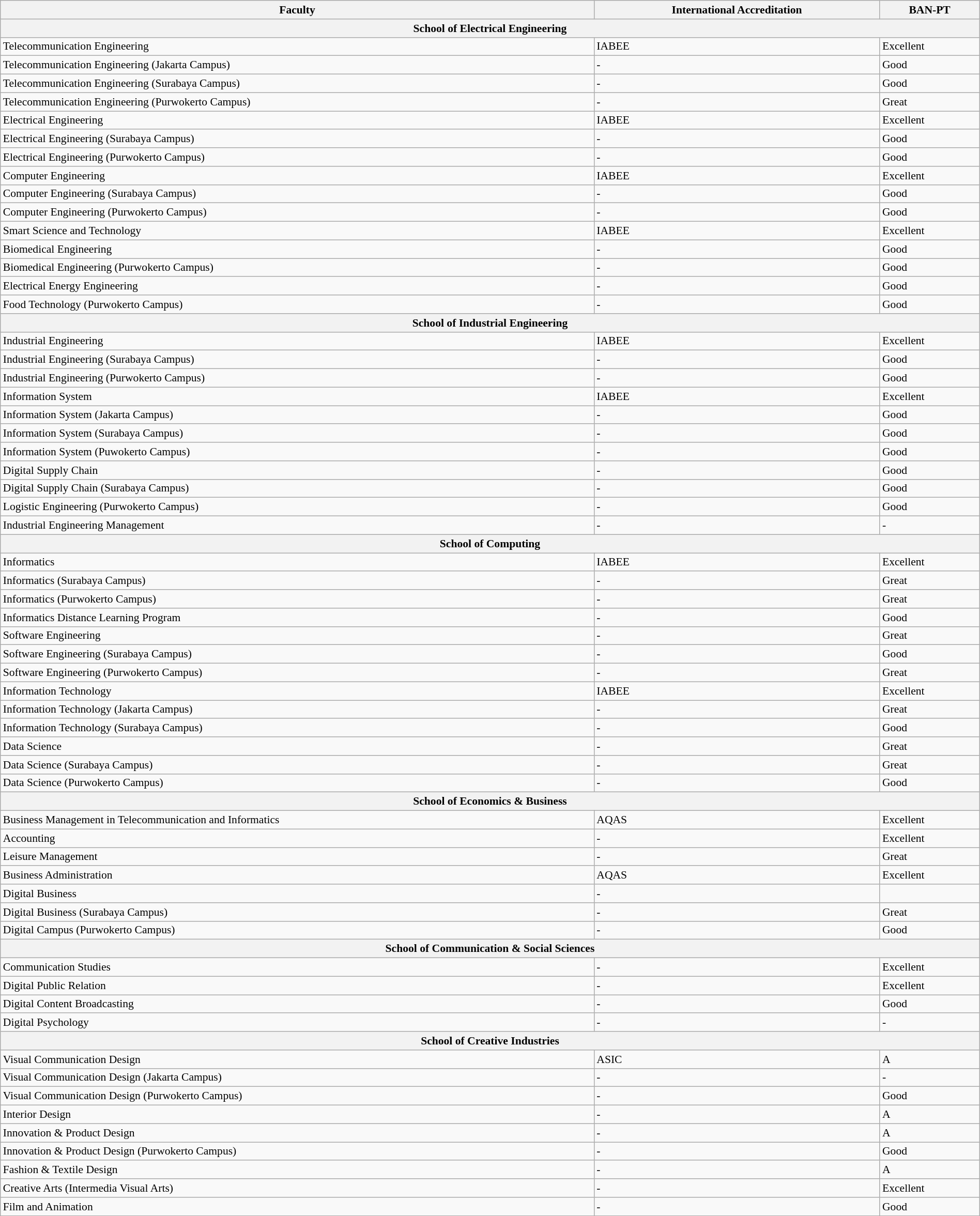<table class="wikitable sortable" style="width: 100%; font-size: 90%">
<tr>
<th>Faculty</th>
<th>International Accreditation</th>
<th>BAN-PT</th>
</tr>
<tr>
<th colspan="3">School of Electrical Engineering</th>
</tr>
<tr>
<td>Telecommunication Engineering</td>
<td>IABEE</td>
<td>Excellent</td>
</tr>
<tr>
<td>Telecommunication Engineering (Jakarta Campus)</td>
<td>-</td>
<td>Good</td>
</tr>
<tr>
<td>Telecommunication Engineering (Surabaya Campus)</td>
<td>-</td>
<td>Good</td>
</tr>
<tr>
<td>Telecommunication Engineering (Purwokerto Campus)</td>
<td>-</td>
<td>Great</td>
</tr>
<tr>
<td>Electrical Engineering</td>
<td>IABEE</td>
<td>Excellent</td>
</tr>
<tr>
<td>Electrical Engineering (Surabaya Campus)</td>
<td>-</td>
<td>Good</td>
</tr>
<tr>
<td>Electrical Engineering (Purwokerto Campus)</td>
<td>-</td>
<td>Good</td>
</tr>
<tr>
<td>Computer Engineering</td>
<td>IABEE</td>
<td>Excellent</td>
</tr>
<tr>
<td>Computer Engineering (Surabaya Campus)</td>
<td>-</td>
<td>Good</td>
</tr>
<tr>
<td>Computer Engineering (Purwokerto Campus)</td>
<td>-</td>
<td>Good</td>
</tr>
<tr>
<td>Smart Science and Technology</td>
<td>IABEE</td>
<td>Excellent</td>
</tr>
<tr>
<td>Biomedical Engineering</td>
<td>-</td>
<td>Good</td>
</tr>
<tr>
<td>Biomedical Engineering (Purwokerto Campus)</td>
<td>-</td>
<td>Good</td>
</tr>
<tr>
<td>Electrical Energy Engineering</td>
<td>-</td>
<td>Good</td>
</tr>
<tr>
<td>Food Technology (Purwokerto Campus)</td>
<td>-</td>
<td>Good</td>
</tr>
<tr>
<th colspan="3">School of Industrial Engineering</th>
</tr>
<tr>
<td>Industrial Engineering</td>
<td>IABEE</td>
<td>Excellent</td>
</tr>
<tr>
<td>Industrial Engineering (Surabaya Campus)</td>
<td>-</td>
<td>Good</td>
</tr>
<tr>
<td>Industrial Engineering (Purwokerto Campus)</td>
<td>-</td>
<td>Good</td>
</tr>
<tr>
<td>Information System</td>
<td>IABEE</td>
<td>Excellent</td>
</tr>
<tr>
<td>Information System (Jakarta Campus)</td>
<td>-</td>
<td>Good</td>
</tr>
<tr>
<td>Information System (Surabaya Campus)</td>
<td>-</td>
<td>Good</td>
</tr>
<tr>
<td>Information System (Puwokerto Campus)</td>
<td>-</td>
<td>Good</td>
</tr>
<tr>
<td>Digital Supply Chain</td>
<td>-</td>
<td>Good</td>
</tr>
<tr>
<td>Digital Supply Chain (Surabaya Campus)</td>
<td>-</td>
<td>Good</td>
</tr>
<tr>
<td>Logistic Engineering (Purwokerto Campus)</td>
<td>-</td>
<td>Good</td>
</tr>
<tr>
<td>Industrial Engineering Management</td>
<td>-</td>
<td>-</td>
</tr>
<tr>
<th colspan="3">School of Computing</th>
</tr>
<tr>
<td>Informatics</td>
<td>IABEE</td>
<td>Excellent</td>
</tr>
<tr>
<td>Informatics (Surabaya Campus)</td>
<td>-</td>
<td>Great</td>
</tr>
<tr>
<td>Informatics (Purwokerto Campus)</td>
<td>-</td>
<td>Great</td>
</tr>
<tr>
<td>Informatics Distance Learning Program</td>
<td>-</td>
<td>Good</td>
</tr>
<tr>
<td>Software Engineering</td>
<td>-</td>
<td>Great</td>
</tr>
<tr>
<td>Software Engineering (Surabaya Campus)</td>
<td>-</td>
<td>Good</td>
</tr>
<tr>
<td>Software Engineering (Purwokerto Campus)</td>
<td>-</td>
<td>Great</td>
</tr>
<tr>
<td>Information Technology</td>
<td>IABEE</td>
<td>Excellent</td>
</tr>
<tr>
<td>Information Technology (Jakarta Campus)</td>
<td>-</td>
<td>Great</td>
</tr>
<tr>
<td>Information Technology (Surabaya Campus)</td>
<td>-</td>
<td>Good</td>
</tr>
<tr>
<td>Data Science</td>
<td>-</td>
<td>Great</td>
</tr>
<tr>
<td>Data Science (Surabaya Campus)</td>
<td>-</td>
<td>Great</td>
</tr>
<tr>
<td>Data Science (Purwokerto Campus)</td>
<td>-</td>
<td>Good</td>
</tr>
<tr>
<th colspan="3">School of Economics & Business</th>
</tr>
<tr>
<td>Business Management in Telecommunication and Informatics</td>
<td>AQAS</td>
<td>Excellent</td>
</tr>
<tr>
<td>Accounting</td>
<td>-</td>
<td>Excellent</td>
</tr>
<tr>
<td>Leisure Management</td>
<td>-</td>
<td>Great</td>
</tr>
<tr>
<td>Business Administration</td>
<td>AQAS</td>
<td>Excellent</td>
</tr>
<tr>
<td>Digital Business</td>
<td>-</td>
</tr>
<tr>
<td>Digital Business (Surabaya Campus)</td>
<td>-</td>
<td>Great</td>
</tr>
<tr>
<td>Digital Campus (Purwokerto Campus)</td>
<td>-</td>
<td>Good</td>
</tr>
<tr>
<th colspan="3">School of Communication & Social Sciences</th>
</tr>
<tr>
<td>Communication Studies</td>
<td>-</td>
<td>Excellent</td>
</tr>
<tr>
<td>Digital Public Relation</td>
<td>-</td>
<td>Excellent</td>
</tr>
<tr>
<td>Digital Content Broadcasting</td>
<td>-</td>
<td>Good</td>
</tr>
<tr>
<td>Digital Psychology</td>
<td>-</td>
<td>-</td>
</tr>
<tr>
<th colspan="3">School of Creative Industries</th>
</tr>
<tr>
<td>Visual Communication Design</td>
<td>ASIC</td>
<td>A</td>
</tr>
<tr>
<td>Visual Communication Design (Jakarta Campus)</td>
<td>-</td>
<td>-</td>
</tr>
<tr>
<td>Visual Communication Design (Purwokerto Campus)</td>
<td>-</td>
<td>Good</td>
</tr>
<tr>
<td>Interior Design</td>
<td>-</td>
<td>A</td>
</tr>
<tr>
<td>Innovation & Product Design</td>
<td>-</td>
<td>A</td>
</tr>
<tr>
<td>Innovation & Product Design (Purwokerto Campus)</td>
<td>-</td>
<td>Good</td>
</tr>
<tr>
<td>Fashion & Textile Design</td>
<td>-</td>
<td>A</td>
</tr>
<tr>
<td>Creative Arts (Intermedia Visual Arts)</td>
<td>-</td>
<td>Excellent</td>
</tr>
<tr>
<td>Film and Animation</td>
<td>-</td>
<td>Good</td>
</tr>
<tr>
</tr>
</table>
